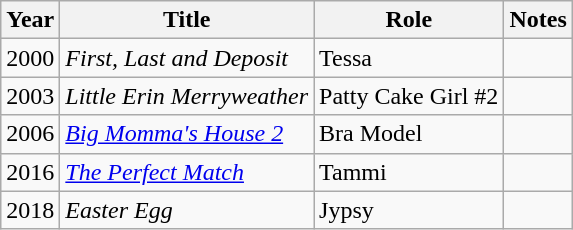<table class="wikitable">
<tr>
<th>Year</th>
<th>Title</th>
<th>Role</th>
<th>Notes</th>
</tr>
<tr>
<td>2000</td>
<td><em>First, Last and Deposit</em></td>
<td>Tessa</td>
<td></td>
</tr>
<tr>
<td>2003</td>
<td><em>Little Erin Merryweather</em></td>
<td>Patty Cake Girl #2</td>
<td></td>
</tr>
<tr>
<td>2006</td>
<td><em><a href='#'>Big Momma's House 2</a></em></td>
<td>Bra Model</td>
<td></td>
</tr>
<tr>
<td>2016</td>
<td><em><a href='#'>The Perfect Match</a></em></td>
<td>Tammi</td>
<td></td>
</tr>
<tr>
<td>2018</td>
<td><em>Easter Egg</em></td>
<td>Jypsy</td>
<td></td>
</tr>
</table>
